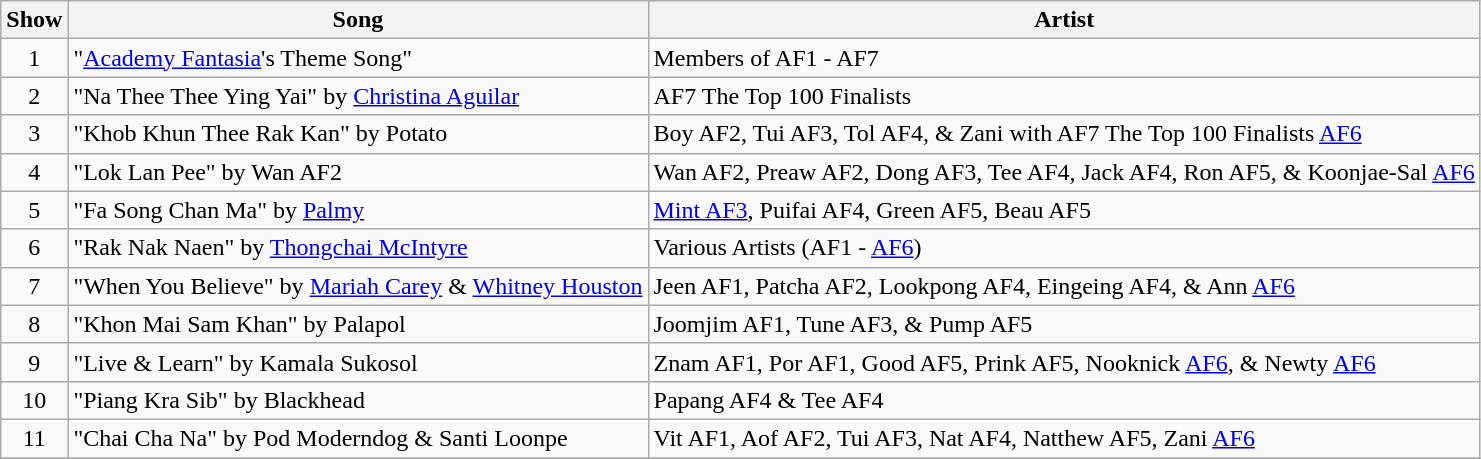<table class="wikitable">
<tr>
<th>Show</th>
<th>Song</th>
<th>Artist</th>
</tr>
<tr>
<td align="center">1</td>
<td>"<a href='#'>Academy Fantasia</a>'s Theme Song"</td>
<td>Members of AF1 -  AF7</td>
</tr>
<tr>
<td align="center">2</td>
<td>"Na Thee Thee Ying Yai" by <a href='#'>Christina Aguilar</a></td>
<td>AF7 The Top 100 Finalists</td>
</tr>
<tr>
<td align="center">3</td>
<td>"Khob Khun Thee Rak Kan" by Potato</td>
<td>Boy AF2, Tui AF3, Tol AF4, & Zani with AF7 The Top 100 Finalists  <a href='#'>AF6</a></td>
</tr>
<tr>
<td align="center">4</td>
<td>"Lok Lan Pee" by Wan AF2</td>
<td>Wan AF2, Preaw AF2, Dong AF3, Tee AF4, Jack AF4, Ron AF5, & Koonjae-Sal  <a href='#'>AF6</a></td>
</tr>
<tr>
<td align="center">5</td>
<td>"Fa Song Chan Ma" by <a href='#'>Palmy</a></td>
<td><a href='#'>Mint AF3</a>, Puifai AF4, Green AF5, Beau AF5</td>
</tr>
<tr>
<td align="center">6</td>
<td>"Rak Nak Naen" by <a href='#'>Thongchai McIntyre</a></td>
<td>Various Artists (AF1 -  <a href='#'>AF6</a>)</td>
</tr>
<tr>
<td align="center">7</td>
<td>"When You Believe" by <a href='#'>Mariah Carey</a> & <a href='#'>Whitney Houston</a></td>
<td>Jeen AF1, Patcha AF2, Lookpong AF4, Eingeing AF4, & Ann  <a href='#'>AF6</a></td>
</tr>
<tr>
<td align="center">8</td>
<td>"Khon Mai Sam Khan" by Palapol</td>
<td>Joomjim AF1, Tune AF3, & Pump AF5</td>
</tr>
<tr>
<td align="center">9</td>
<td>"Live & Learn" by Kamala Sukosol</td>
<td>Znam AF1, Por AF1, Good AF5, Prink AF5, Nooknick  <a href='#'>AF6</a>, & Newty  <a href='#'>AF6</a></td>
</tr>
<tr>
<td align="center">10</td>
<td>"Piang Kra Sib" by Blackhead</td>
<td>Papang AF4 & Tee AF4</td>
</tr>
<tr>
<td align="center">11</td>
<td>"Chai Cha Na" by Pod Moderndog & Santi Loonpe</td>
<td>Vit AF1, Aof AF2, Tui AF3, Nat AF4, Natthew AF5, Zani  <a href='#'>AF6</a></td>
</tr>
<tr>
</tr>
</table>
